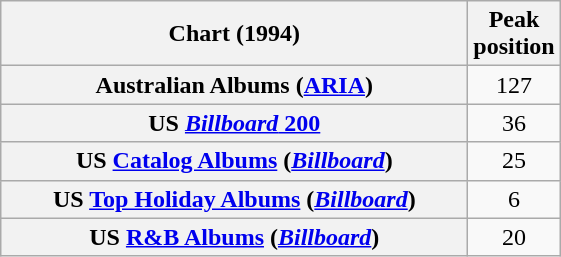<table class="wikitable plainrowheaders sortable" style="text-align:center;">
<tr>
<th scope="col" style="width:19em;">Chart (1994)</th>
<th scope="col">Peak<br>position</th>
</tr>
<tr>
<th scope="row">Australian Albums (<a href='#'>ARIA</a>)</th>
<td>127</td>
</tr>
<tr>
<th scope="row">US <a href='#'><em>Billboard</em> 200</a></th>
<td>36</td>
</tr>
<tr>
<th scope="row">US <a href='#'>Catalog Albums</a> (<em><a href='#'>Billboard</a></em>)</th>
<td>25</td>
</tr>
<tr>
<th scope="row">US <a href='#'>Top Holiday Albums</a> (<em><a href='#'>Billboard</a></em>)</th>
<td>6</td>
</tr>
<tr>
<th scope="row">US <a href='#'>R&B Albums</a> (<em><a href='#'>Billboard</a></em>)</th>
<td>20</td>
</tr>
</table>
